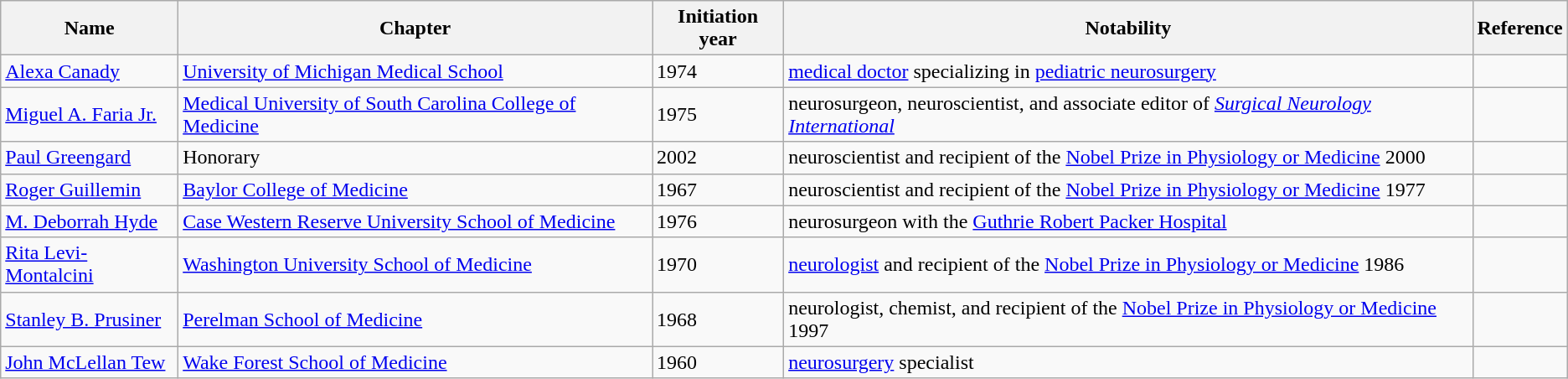<table class="wikitable sortable">
<tr>
<th>Name</th>
<th>Chapter</th>
<th>Initiation year</th>
<th>Notability</th>
<th>Reference</th>
</tr>
<tr>
<td><a href='#'>Alexa Canady</a></td>
<td><a href='#'>University of Michigan Medical School</a></td>
<td>1974</td>
<td><a href='#'>medical doctor</a> specializing in <a href='#'>pediatric neurosurgery</a></td>
<td></td>
</tr>
<tr>
<td><a href='#'>Miguel A. Faria Jr.</a></td>
<td><a href='#'>Medical University of South Carolina College of Medicine</a></td>
<td>1975</td>
<td>neurosurgeon, neuroscientist, and associate editor of <em><a href='#'>Surgical Neurology International</a></em></td>
<td></td>
</tr>
<tr>
<td><a href='#'>Paul Greengard</a></td>
<td>Honorary</td>
<td>2002</td>
<td>neuroscientist and recipient of the <a href='#'>Nobel Prize in Physiology or Medicine</a> 2000</td>
<td></td>
</tr>
<tr>
<td><a href='#'>Roger Guillemin</a></td>
<td><a href='#'>Baylor College of Medicine</a></td>
<td>1967</td>
<td>neuroscientist and recipient of the <a href='#'>Nobel Prize in Physiology or Medicine</a> 1977</td>
<td></td>
</tr>
<tr>
<td><a href='#'>M. Deborrah Hyde</a></td>
<td><a href='#'>Case Western Reserve University School of Medicine</a></td>
<td>1976</td>
<td>neurosurgeon with the <a href='#'>Guthrie Robert Packer Hospital</a></td>
<td></td>
</tr>
<tr>
<td><a href='#'>Rita Levi-Montalcini</a></td>
<td><a href='#'>Washington University School of Medicine</a></td>
<td>1970</td>
<td><a href='#'>neurologist</a> and recipient of the <a href='#'>Nobel Prize in Physiology or Medicine</a> 1986</td>
<td></td>
</tr>
<tr>
<td><a href='#'>Stanley B. Prusiner</a></td>
<td><a href='#'>Perelman School of Medicine</a></td>
<td>1968</td>
<td>neurologist, chemist, and recipient of the <a href='#'>Nobel Prize in Physiology or Medicine</a> 1997</td>
<td></td>
</tr>
<tr>
<td><a href='#'>John McLellan Tew</a></td>
<td><a href='#'>Wake Forest School of Medicine</a></td>
<td>1960</td>
<td><a href='#'>neurosurgery</a> specialist</td>
<td></td>
</tr>
</table>
